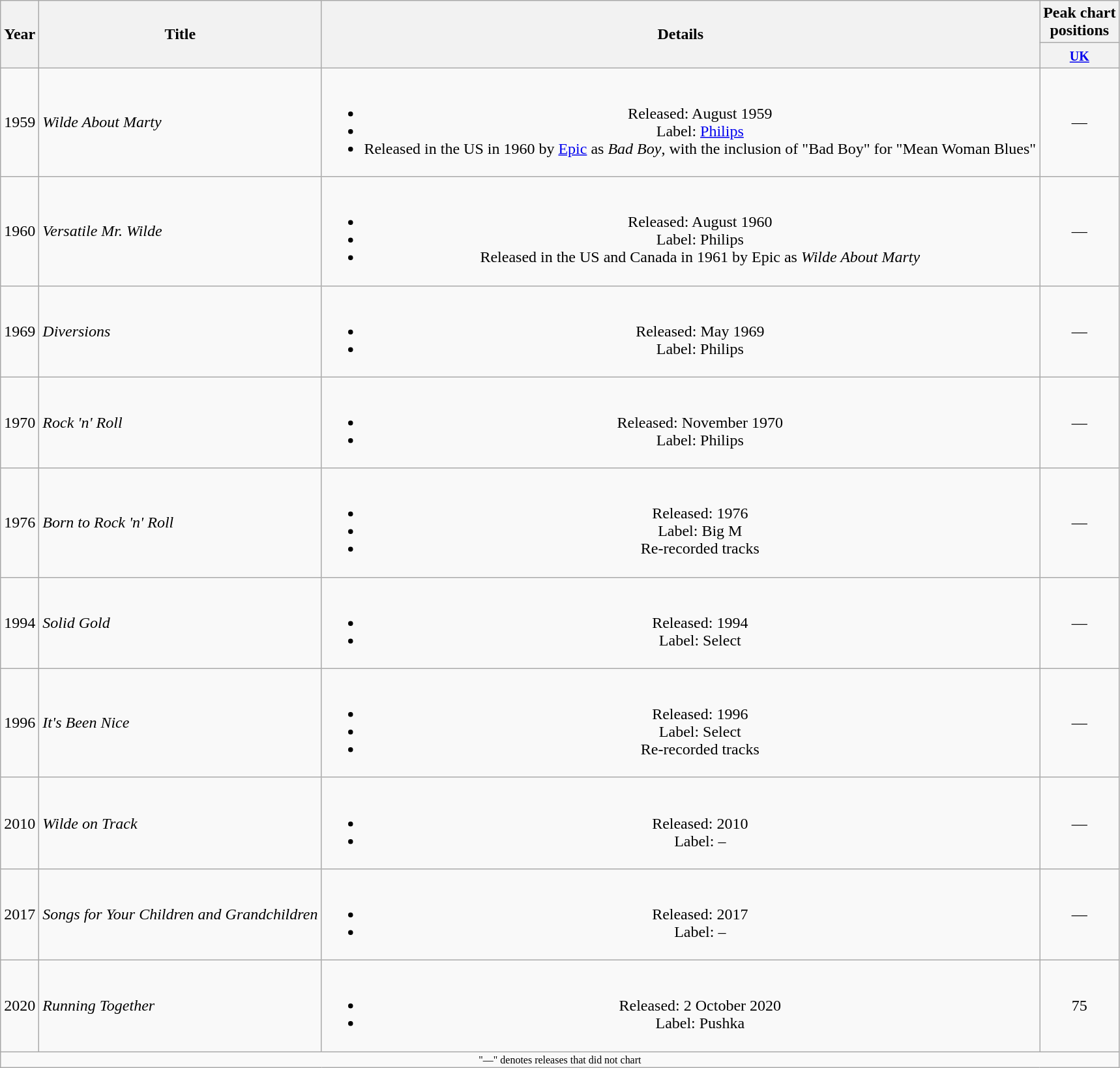<table class="wikitable" style="text-align:center">
<tr>
<th rowspan="2">Year</th>
<th rowspan="2">Title</th>
<th rowspan="2">Details</th>
<th>Peak chart<br>positions</th>
</tr>
<tr>
<th><small><a href='#'>UK</a></small><br></th>
</tr>
<tr>
<td>1959</td>
<td align="left"><em>Wilde About Marty</em></td>
<td><br><ul><li>Released: August 1959</li><li>Label: <a href='#'>Philips</a></li><li>Released in the US in 1960 by <a href='#'>Epic</a> as <em>Bad Boy</em>, with the inclusion of "Bad Boy" for "Mean Woman Blues"</li></ul></td>
<td>—</td>
</tr>
<tr>
<td>1960</td>
<td align="left"><em>Versatile Mr. Wilde</em></td>
<td><br><ul><li>Released: August 1960</li><li>Label: Philips</li><li>Released in the US and Canada in 1961 by Epic as <em>Wilde About Marty</em></li></ul></td>
<td>—</td>
</tr>
<tr>
<td>1969</td>
<td align="left"><em>Diversions</em></td>
<td><br><ul><li>Released: May 1969</li><li>Label: Philips</li></ul></td>
<td>—</td>
</tr>
<tr>
<td>1970</td>
<td align="left"><em>Rock 'n' Roll</em></td>
<td><br><ul><li>Released: November 1970</li><li>Label: Philips</li></ul></td>
<td>—</td>
</tr>
<tr>
<td>1976</td>
<td align="left"><em>Born to Rock 'n' Roll</em></td>
<td><br><ul><li>Released: 1976</li><li>Label: Big M</li><li>Re-recorded tracks</li></ul></td>
<td>—</td>
</tr>
<tr>
<td>1994</td>
<td align="left"><em>Solid Gold</em></td>
<td><br><ul><li>Released: 1994</li><li>Label: Select</li></ul></td>
<td>—</td>
</tr>
<tr>
<td>1996</td>
<td align="left"><em>It's Been Nice</em></td>
<td><br><ul><li>Released: 1996</li><li>Label: Select</li><li>Re-recorded tracks</li></ul></td>
<td>—</td>
</tr>
<tr>
<td>2010</td>
<td align="left"><em>Wilde on Track</em></td>
<td><br><ul><li>Released: 2010</li><li>Label: –</li></ul></td>
<td>—</td>
</tr>
<tr>
<td>2017</td>
<td align="left"><em>Songs for Your Children and Grandchildren</em></td>
<td><br><ul><li>Released: 2017</li><li>Label: –</li></ul></td>
<td>—</td>
</tr>
<tr>
<td>2020</td>
<td align="left"><em>Running Together</em></td>
<td><br><ul><li>Released: 2 October 2020</li><li>Label: Pushka</li></ul></td>
<td>75</td>
</tr>
<tr>
<td colspan="4" style="font-size:8pt">"—" denotes releases that did not chart</td>
</tr>
</table>
